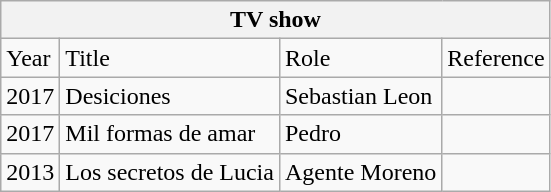<table class="wikitable">
<tr>
<th colspan="4">TV show</th>
</tr>
<tr>
<td>Year</td>
<td>Title</td>
<td>Role</td>
<td>Reference</td>
</tr>
<tr>
<td>2017</td>
<td>Desiciones</td>
<td>Sebastian Leon</td>
<td></td>
</tr>
<tr>
<td>2017</td>
<td>Mil formas de amar</td>
<td>Pedro</td>
<td></td>
</tr>
<tr>
<td>2013</td>
<td>Los secretos de Lucia</td>
<td>Agente Moreno</td>
<td></td>
</tr>
</table>
